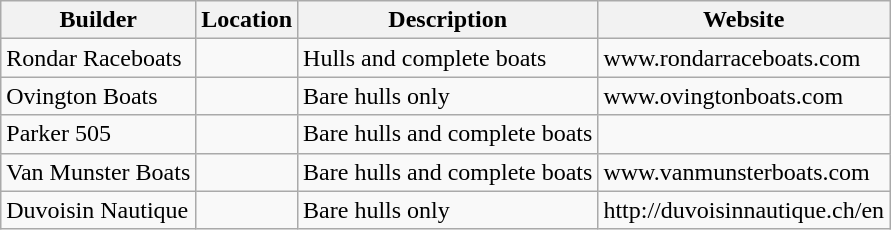<table class="wikitable">
<tr>
<th>Builder</th>
<th>Location</th>
<th>Description</th>
<th>Website</th>
</tr>
<tr>
<td>Rondar Raceboats</td>
<td></td>
<td>Hulls and complete boats</td>
<td>www.rondarraceboats.com</td>
</tr>
<tr>
<td>Ovington Boats</td>
<td></td>
<td>Bare hulls only</td>
<td>www.ovingtonboats.com</td>
</tr>
<tr>
<td>Parker 505</td>
<td></td>
<td>Bare hulls and complete boats</td>
<td></td>
</tr>
<tr>
<td>Van Munster Boats</td>
<td></td>
<td>Bare hulls and complete boats</td>
<td>www.vanmunsterboats.com</td>
</tr>
<tr>
<td>Duvoisin Nautique</td>
<td></td>
<td>Bare hulls only</td>
<td>http://duvoisinnautique.ch/en</td>
</tr>
</table>
